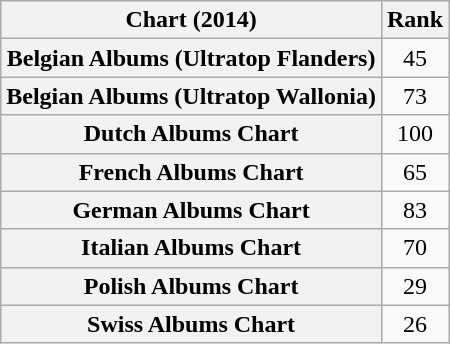<table class="wikitable sortable plainrowheaders" style="text-align:center">
<tr>
<th scope="col">Chart (2014)</th>
<th scope="col">Rank</th>
</tr>
<tr>
<th scope="row">Belgian Albums (Ultratop Flanders)</th>
<td>45</td>
</tr>
<tr>
<th scope="row">Belgian Albums (Ultratop Wallonia)</th>
<td>73</td>
</tr>
<tr>
<th scope="row">Dutch Albums Chart</th>
<td>100</td>
</tr>
<tr>
<th scope="row">French Albums Chart</th>
<td>65</td>
</tr>
<tr>
<th scope="row">German Albums Chart</th>
<td>83</td>
</tr>
<tr>
<th scope="row">Italian Albums Chart</th>
<td>70</td>
</tr>
<tr>
<th scope="row">Polish Albums Chart</th>
<td>29</td>
</tr>
<tr>
<th scope="row">Swiss Albums Chart</th>
<td>26</td>
</tr>
</table>
